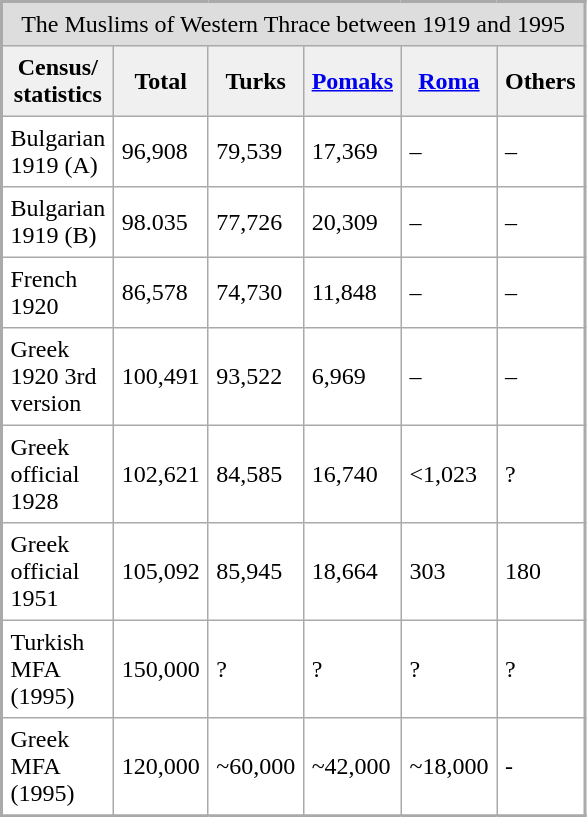<table cellpadding="5" cellspacing="0" width=350 align="center" rules="all" style="margin: 1em; background: #ffffff; border: 2px solid #aaa; font-size: 100%;">
<tr bgcolor=#DDDDDD>
<td colspan=8 align="center">The Muslims of Western Thrace between 1919 and 1995</td>
</tr>
<tr bgcolor=#f0f0f0 align="center">
<th>Census/ statistics</th>
<th>Total</th>
<th>Turks</th>
<th><a href='#'>Pomaks</a></th>
<th><a href='#'>Roma</a></th>
<th>Others</th>
</tr>
<tr>
<td>Bulgarian 1919 (A)</td>
<td>96,908</td>
<td>79,539</td>
<td>17,369</td>
<td>–</td>
<td>–</td>
</tr>
<tr>
<td>Bulgarian 1919 (B)</td>
<td>98.035</td>
<td>77,726</td>
<td>20,309</td>
<td>–</td>
<td>–</td>
</tr>
<tr>
<td>French 1920</td>
<td>86,578</td>
<td>74,730</td>
<td>11,848</td>
<td>–</td>
<td>–</td>
</tr>
<tr>
<td>Greek 1920 3rd version</td>
<td>100,491</td>
<td>93,522</td>
<td>6,969</td>
<td>–</td>
<td>–</td>
</tr>
<tr>
<td>Greek official 1928</td>
<td>102,621</td>
<td>84,585</td>
<td>16,740</td>
<td><1,023</td>
<td>?</td>
</tr>
<tr>
<td>Greek official 1951</td>
<td>105,092</td>
<td>85,945</td>
<td>18,664</td>
<td>303</td>
<td>180</td>
</tr>
<tr>
<td>Turkish MFA (1995)</td>
<td>150,000</td>
<td>?</td>
<td>?</td>
<td>?</td>
<td>?</td>
</tr>
<tr>
<td>Greek MFA (1995)</td>
<td>120,000</td>
<td>~60,000</td>
<td>~42,000</td>
<td>~18,000</td>
<td>-</td>
</tr>
<tr>
</tr>
</table>
